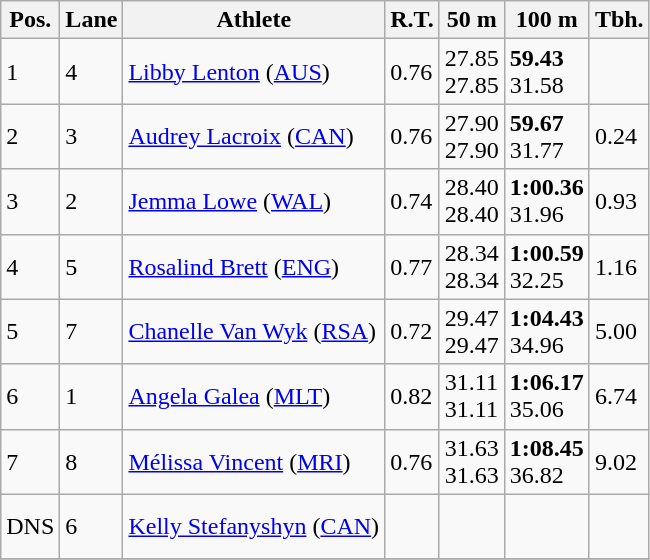<table class="wikitable">
<tr>
<th>Pos.</th>
<th>Lane</th>
<th>Athlete</th>
<th>R.T.</th>
<th>50 m</th>
<th>100 m</th>
<th>Tbh.</th>
</tr>
<tr>
<td>1</td>
<td>4</td>
<td> <a href='#'>Libby Lenton</a> (<a href='#'>AUS</a>)</td>
<td>0.76</td>
<td>27.85<br>27.85</td>
<td><strong>59.43</strong><br>31.58</td>
<td> </td>
</tr>
<tr>
<td>2</td>
<td>3</td>
<td> <a href='#'>Audrey Lacroix</a> (<a href='#'>CAN</a>)</td>
<td>0.76</td>
<td>27.90<br>27.90</td>
<td><strong>59.67</strong><br>31.77</td>
<td>0.24</td>
</tr>
<tr>
<td>3</td>
<td>2</td>
<td> <a href='#'>Jemma Lowe</a> (<a href='#'>WAL</a>)</td>
<td>0.74</td>
<td>28.40<br>28.40</td>
<td><strong>1:00.36</strong><br>31.96</td>
<td>0.93</td>
</tr>
<tr>
<td>4</td>
<td>5</td>
<td> <a href='#'>Rosalind Brett</a> (<a href='#'>ENG</a>)</td>
<td>0.77</td>
<td>28.34<br>28.34</td>
<td><strong>1:00.59</strong><br>32.25</td>
<td>1.16</td>
</tr>
<tr>
<td>5</td>
<td>7</td>
<td> <a href='#'>Chanelle Van Wyk</a> (<a href='#'>RSA</a>)</td>
<td>0.72</td>
<td>29.47<br>29.47</td>
<td><strong>1:04.43</strong><br>34.96</td>
<td>5.00</td>
</tr>
<tr>
<td>6</td>
<td>1</td>
<td> <a href='#'>Angela Galea</a> (<a href='#'>MLT</a>)</td>
<td>0.82</td>
<td>31.11<br>31.11</td>
<td><strong>1:06.17</strong><br>35.06</td>
<td>6.74</td>
</tr>
<tr>
<td>7</td>
<td>8</td>
<td> <a href='#'>Mélissa Vincent</a> (<a href='#'>MRI</a>)</td>
<td>0.76</td>
<td>31.63<br>31.63</td>
<td><strong>1:08.45</strong><br>36.82</td>
<td>9.02</td>
</tr>
<tr>
<td>DNS</td>
<td>6</td>
<td> <a href='#'>Kelly Stefanyshyn</a> (<a href='#'>CAN</a>)</td>
<td> </td>
<td><br> </td>
<td><br> </td>
<td> </td>
</tr>
<tr>
</tr>
</table>
